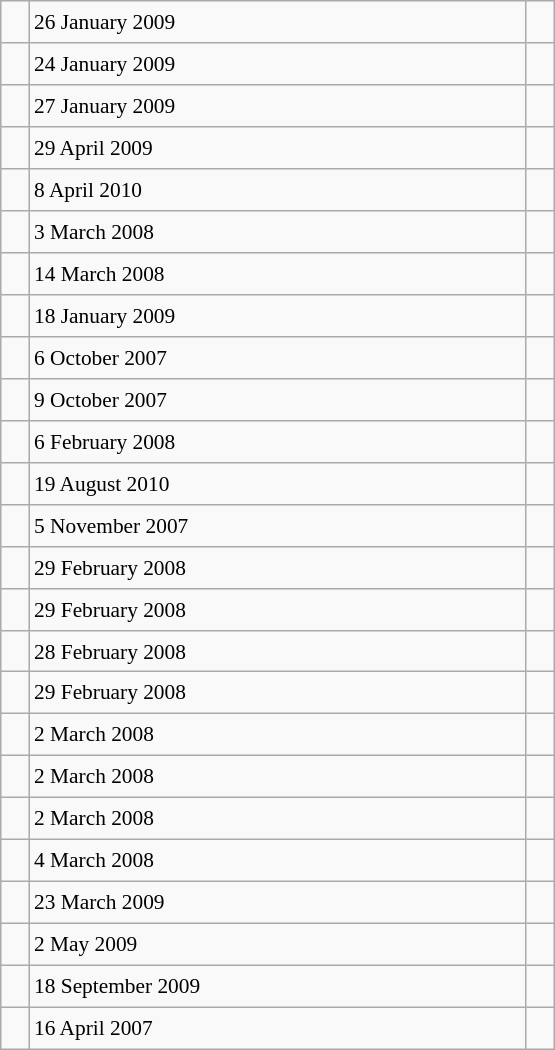<table class="wikitable" style="font-size: 89%; float: left; width: 26em; margin-right: 1em; height: 700px">
<tr>
<td></td>
<td>26 January 2009</td>
<td></td>
</tr>
<tr>
<td></td>
<td>24 January 2009</td>
<td></td>
</tr>
<tr>
<td></td>
<td>27 January 2009</td>
<td></td>
</tr>
<tr>
<td></td>
<td>29 April 2009</td>
<td></td>
</tr>
<tr>
<td></td>
<td>8 April 2010</td>
<td></td>
</tr>
<tr>
<td></td>
<td>3 March 2008</td>
<td></td>
</tr>
<tr>
<td></td>
<td>14 March 2008</td>
<td></td>
</tr>
<tr>
<td></td>
<td>18 January 2009</td>
<td></td>
</tr>
<tr>
<td></td>
<td>6 October 2007</td>
<td></td>
</tr>
<tr>
<td></td>
<td>9 October 2007</td>
<td></td>
</tr>
<tr>
<td></td>
<td>6 February 2008</td>
<td></td>
</tr>
<tr>
<td></td>
<td>19 August 2010</td>
<td></td>
</tr>
<tr>
<td></td>
<td>5 November 2007</td>
<td></td>
</tr>
<tr>
<td></td>
<td>29 February 2008</td>
<td></td>
</tr>
<tr>
<td></td>
<td>29 February 2008</td>
<td></td>
</tr>
<tr>
<td></td>
<td>28 February 2008</td>
<td></td>
</tr>
<tr>
<td></td>
<td>29 February 2008</td>
<td></td>
</tr>
<tr>
<td></td>
<td>2 March 2008</td>
<td></td>
</tr>
<tr>
<td></td>
<td>2 March 2008</td>
<td></td>
</tr>
<tr>
<td></td>
<td>2 March 2008</td>
<td></td>
</tr>
<tr>
<td></td>
<td>4 March 2008</td>
<td></td>
</tr>
<tr>
<td></td>
<td>23 March 2009</td>
<td></td>
</tr>
<tr>
<td></td>
<td>2 May 2009</td>
<td></td>
</tr>
<tr>
<td></td>
<td>18 September 2009</td>
<td></td>
</tr>
<tr>
<td></td>
<td>16 April 2007</td>
<td></td>
</tr>
</table>
